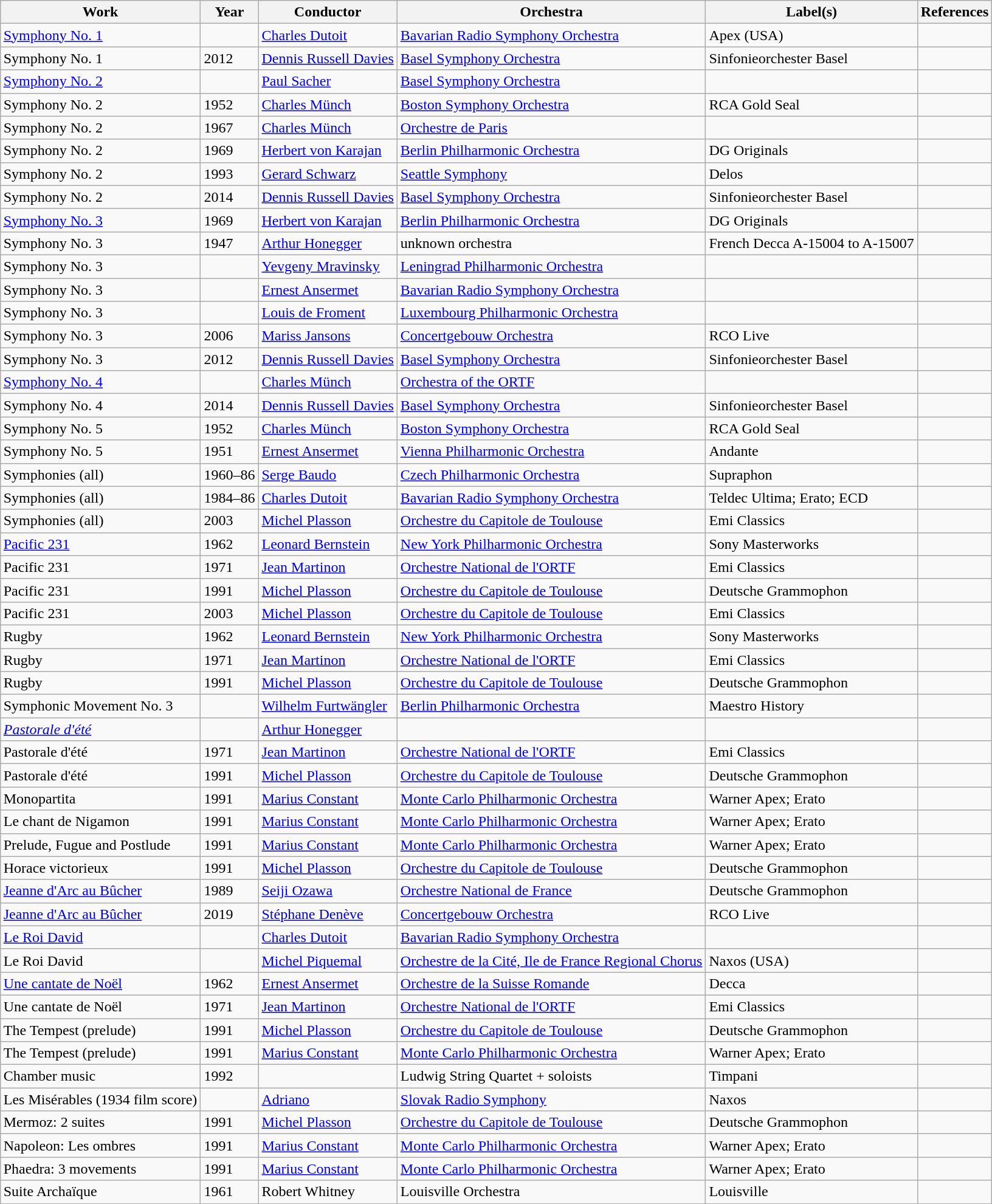<table class="wikitable" style="margin:1em auto;">
<tr>
<th>Work</th>
<th>Year</th>
<th>Conductor</th>
<th>Orchestra</th>
<th>Label(s)</th>
<th>References</th>
</tr>
<tr>
<td><a href='#'>Symphony No. 1</a></td>
<td></td>
<td><a href='#'>Charles Dutoit</a></td>
<td><a href='#'>Bavarian Radio Symphony Orchestra</a></td>
<td>Apex (USA)</td>
<td></td>
</tr>
<tr>
<td>Symphony No. 1</td>
<td>2012</td>
<td><a href='#'>Dennis Russell Davies</a></td>
<td><a href='#'>Basel Symphony Orchestra</a></td>
<td>Sinfonieorchester Basel</td>
<td></td>
</tr>
<tr>
<td><a href='#'>Symphony No. 2</a></td>
<td></td>
<td><a href='#'>Paul Sacher</a></td>
<td><a href='#'>Basel Symphony Orchestra</a></td>
<td></td>
<td></td>
</tr>
<tr>
<td>Symphony No. 2</td>
<td>1952</td>
<td><a href='#'>Charles Münch</a></td>
<td><a href='#'>Boston Symphony Orchestra</a></td>
<td>RCA Gold Seal</td>
<td></td>
</tr>
<tr>
<td>Symphony No. 2</td>
<td>1967</td>
<td><a href='#'>Charles Münch</a></td>
<td><a href='#'>Orchestre de Paris</a></td>
<td></td>
<td></td>
</tr>
<tr>
<td>Symphony No. 2</td>
<td>1969</td>
<td><a href='#'>Herbert von Karajan</a></td>
<td><a href='#'>Berlin Philharmonic Orchestra</a></td>
<td>DG Originals</td>
<td></td>
</tr>
<tr>
<td>Symphony No. 2</td>
<td>1993</td>
<td><a href='#'>Gerard Schwarz</a></td>
<td><a href='#'>Seattle Symphony</a></td>
<td>Delos</td>
<td></td>
</tr>
<tr>
<td>Symphony No. 2</td>
<td>2014</td>
<td><a href='#'>Dennis Russell Davies</a></td>
<td><a href='#'>Basel Symphony Orchestra</a></td>
<td>Sinfonieorchester Basel</td>
<td></td>
</tr>
<tr>
<td><a href='#'>Symphony No. 3</a></td>
<td>1969</td>
<td><a href='#'>Herbert von Karajan</a></td>
<td><a href='#'>Berlin Philharmonic Orchestra</a></td>
<td>DG Originals</td>
<td></td>
</tr>
<tr>
<td Symphonie Liturgique>Symphony No. 3</td>
<td>1947</td>
<td><a href='#'>Arthur Honegger</a></td>
<td>unknown orchestra</td>
<td>French Decca A-15004 to A-15007</td>
<td></td>
</tr>
<tr>
<td>Symphony No. 3</td>
<td></td>
<td><a href='#'>Yevgeny Mravinsky</a></td>
<td><a href='#'>Leningrad Philharmonic Orchestra</a></td>
<td></td>
<td></td>
</tr>
<tr>
<td>Symphony No. 3</td>
<td></td>
<td><a href='#'>Ernest Ansermet</a></td>
<td><a href='#'>Bavarian Radio Symphony Orchestra</a></td>
<td></td>
<td></td>
</tr>
<tr>
<td>Symphony No. 3</td>
<td></td>
<td><a href='#'>Louis de Froment</a></td>
<td><a href='#'>Luxembourg Philharmonic Orchestra</a></td>
<td></td>
<td></td>
</tr>
<tr>
<td>Symphony No. 3</td>
<td>2006</td>
<td><a href='#'>Mariss Jansons</a></td>
<td><a href='#'>Concertgebouw Orchestra</a></td>
<td>RCO Live</td>
<td></td>
</tr>
<tr>
<td>Symphony No. 3</td>
<td>2012</td>
<td><a href='#'>Dennis Russell Davies</a></td>
<td><a href='#'>Basel Symphony Orchestra</a></td>
<td>Sinfonieorchester Basel</td>
<td></td>
</tr>
<tr>
<td><a href='#'>Symphony No. 4</a></td>
<td></td>
<td><a href='#'>Charles Münch</a></td>
<td><a href='#'>Orchestra of the ORTF</a></td>
<td></td>
<td></td>
</tr>
<tr>
<td>Symphony No. 4</td>
<td>2014</td>
<td><a href='#'>Dennis Russell Davies</a></td>
<td><a href='#'>Basel Symphony Orchestra</a></td>
<td>Sinfonieorchester Basel</td>
<td></td>
</tr>
<tr>
<td>Symphony No. 5</td>
<td>1952</td>
<td><a href='#'>Charles Münch</a></td>
<td><a href='#'>Boston Symphony Orchestra</a></td>
<td>RCA Gold Seal</td>
<td></td>
</tr>
<tr>
<td>Symphony No. 5</td>
<td>1951</td>
<td><a href='#'>Ernest Ansermet</a></td>
<td><a href='#'>Vienna Philharmonic Orchestra</a></td>
<td>Andante</td>
<td></td>
</tr>
<tr>
<td>Symphonies (all)</td>
<td>1960–86</td>
<td><a href='#'>Serge Baudo</a></td>
<td><a href='#'>Czech Philharmonic Orchestra</a></td>
<td>Supraphon</td>
<td></td>
</tr>
<tr>
<td>Symphonies (all)</td>
<td>1984–86</td>
<td><a href='#'>Charles Dutoit</a></td>
<td><a href='#'>Bavarian Radio Symphony Orchestra</a></td>
<td>Teldec Ultima; Erato; ECD</td>
<td></td>
</tr>
<tr>
<td>Symphonies (all)</td>
<td>2003</td>
<td><a href='#'>Michel Plasson</a></td>
<td><a href='#'>Orchestre du Capitole de Toulouse</a></td>
<td>Emi Classics</td>
<td></td>
</tr>
<tr>
<td><a href='#'>Pacific 231</a></td>
<td>1962</td>
<td><a href='#'>Leonard Bernstein</a></td>
<td><a href='#'>New York Philharmonic Orchestra</a></td>
<td>Sony Masterworks</td>
<td></td>
</tr>
<tr>
<td>Pacific 231</td>
<td>1971</td>
<td><a href='#'>Jean Martinon</a></td>
<td><a href='#'>Orchestre National de l'ORTF</a></td>
<td>Emi Classics</td>
<td></td>
</tr>
<tr>
<td>Pacific 231</td>
<td>1991</td>
<td><a href='#'>Michel Plasson</a></td>
<td><a href='#'>Orchestre du Capitole de Toulouse</a></td>
<td>Deutsche Grammophon</td>
<td></td>
</tr>
<tr>
<td>Pacific 231</td>
<td>2003</td>
<td><a href='#'>Michel Plasson</a></td>
<td><a href='#'>Orchestre du Capitole de Toulouse</a></td>
<td>Emi Classics</td>
<td></td>
</tr>
<tr>
<td>Rugby</td>
<td>1962</td>
<td><a href='#'>Leonard Bernstein</a></td>
<td><a href='#'>New York Philharmonic Orchestra</a></td>
<td>Sony Masterworks</td>
<td></td>
</tr>
<tr>
<td>Rugby</td>
<td>1971</td>
<td><a href='#'>Jean Martinon</a></td>
<td><a href='#'>Orchestre National de l'ORTF</a></td>
<td>Emi Classics</td>
<td></td>
</tr>
<tr>
<td>Rugby</td>
<td>1991</td>
<td><a href='#'>Michel Plasson</a></td>
<td><a href='#'>Orchestre du Capitole de Toulouse</a></td>
<td>Deutsche Grammophon</td>
<td></td>
</tr>
<tr>
<td>Symphonic Movement No. 3</td>
<td></td>
<td><a href='#'>Wilhelm Furtwängler</a></td>
<td><a href='#'>Berlin Philharmonic Orchestra</a></td>
<td>Maestro History</td>
<td></td>
</tr>
<tr>
<td><em><a href='#'>Pastorale d'été</a></em></td>
<td></td>
<td><a href='#'>Arthur Honegger</a></td>
<td></td>
<td></td>
<td></td>
</tr>
<tr>
<td>Pastorale d'été</td>
<td>1971</td>
<td><a href='#'>Jean Martinon</a></td>
<td><a href='#'>Orchestre National de l'ORTF</a></td>
<td>Emi Classics</td>
<td></td>
</tr>
<tr>
<td>Pastorale d'été</td>
<td>1991</td>
<td><a href='#'>Michel Plasson</a></td>
<td><a href='#'>Orchestre du Capitole de Toulouse</a></td>
<td>Deutsche Grammophon</td>
<td></td>
</tr>
<tr>
<td>Monopartita</td>
<td>1991</td>
<td><a href='#'>Marius Constant</a></td>
<td><a href='#'>Monte Carlo Philharmonic Orchestra</a></td>
<td>Warner Apex; Erato</td>
<td></td>
</tr>
<tr>
<td>Le chant de Nigamon</td>
<td>1991</td>
<td><a href='#'>Marius Constant</a></td>
<td><a href='#'>Monte Carlo Philharmonic Orchestra</a></td>
<td>Warner Apex; Erato</td>
<td></td>
</tr>
<tr>
<td>Prelude, Fugue and Postlude</td>
<td>1991</td>
<td><a href='#'>Marius Constant</a></td>
<td><a href='#'>Monte Carlo Philharmonic Orchestra</a></td>
<td>Warner Apex; Erato</td>
<td></td>
</tr>
<tr>
<td>Horace victorieux</td>
<td>1991</td>
<td><a href='#'>Michel Plasson</a></td>
<td><a href='#'>Orchestre du Capitole de Toulouse</a></td>
<td>Deutsche Grammophon</td>
<td></td>
</tr>
<tr>
<td><a href='#'>Jeanne d'Arc au Bûcher</a></td>
<td>1989</td>
<td><a href='#'>Seiji Ozawa</a></td>
<td><a href='#'>Orchestre National de France</a></td>
<td>Deutsche Grammophon</td>
<td></td>
</tr>
<tr>
<td><a href='#'>Jeanne d'Arc au Bûcher</a></td>
<td>2019</td>
<td><a href='#'>Stéphane Denève</a></td>
<td><a href='#'>Concertgebouw Orchestra</a></td>
<td>RCO Live</td>
<td></td>
</tr>
<tr>
<td><a href='#'>Le Roi David</a></td>
<td></td>
<td><a href='#'>Charles Dutoit</a></td>
<td><a href='#'>Bavarian Radio Symphony Orchestra</a></td>
<td></td>
<td></td>
</tr>
<tr>
<td>Le Roi David</td>
<td></td>
<td><a href='#'>Michel Piquemal</a></td>
<td><a href='#'>Orchestre de la Cité, Ile de France Regional Chorus</a></td>
<td>Naxos (USA)</td>
<td></td>
</tr>
<tr>
<td><a href='#'>Une cantate de Noël</a></td>
<td>1962</td>
<td><a href='#'>Ernest Ansermet</a></td>
<td><a href='#'>Orchestre de la Suisse Romande</a></td>
<td>Decca</td>
<td></td>
</tr>
<tr>
<td>Une cantate de Noël</td>
<td>1971</td>
<td><a href='#'>Jean Martinon</a></td>
<td><a href='#'>Orchestre National de l'ORTF</a></td>
<td>Emi Classics</td>
<td></td>
</tr>
<tr>
<td>The Tempest (prelude)</td>
<td>1991</td>
<td><a href='#'>Michel Plasson</a></td>
<td><a href='#'>Orchestre du Capitole de Toulouse</a></td>
<td>Deutsche Grammophon</td>
<td></td>
</tr>
<tr>
<td>The Tempest (prelude)</td>
<td>1991</td>
<td><a href='#'>Marius Constant</a></td>
<td><a href='#'>Monte Carlo Philharmonic Orchestra</a></td>
<td>Warner Apex; Erato</td>
<td></td>
</tr>
<tr>
<td>Chamber music</td>
<td>1992</td>
<td></td>
<td>Ludwig String Quartet + soloists</td>
<td>Timpani</td>
<td></td>
</tr>
<tr>
<td>Les Misérables (1934 film score)</td>
<td></td>
<td><a href='#'>Adriano</a></td>
<td><a href='#'>Slovak Radio Symphony</a></td>
<td>Naxos</td>
<td></td>
</tr>
<tr>
<td>Mermoz: 2 suites</td>
<td>1991</td>
<td><a href='#'>Michel Plasson</a></td>
<td><a href='#'>Orchestre du Capitole de Toulouse</a></td>
<td>Deutsche Grammophon</td>
<td></td>
</tr>
<tr>
<td>Napoleon: Les ombres</td>
<td>1991</td>
<td><a href='#'>Marius Constant</a></td>
<td><a href='#'>Monte Carlo Philharmonic Orchestra</a></td>
<td>Warner Apex; Erato</td>
<td></td>
</tr>
<tr>
<td>Phaedra: 3 movements</td>
<td>1991</td>
<td><a href='#'>Marius Constant</a></td>
<td><a href='#'>Monte Carlo Philharmonic Orchestra</a></td>
<td>Warner Apex; Erato</td>
<td></td>
</tr>
<tr>
<td>Suite Archaïque</td>
<td>1961</td>
<td>Robert Whitney</td>
<td>Louisville Orchestra</td>
<td>Louisville</td>
<td></td>
</tr>
</table>
